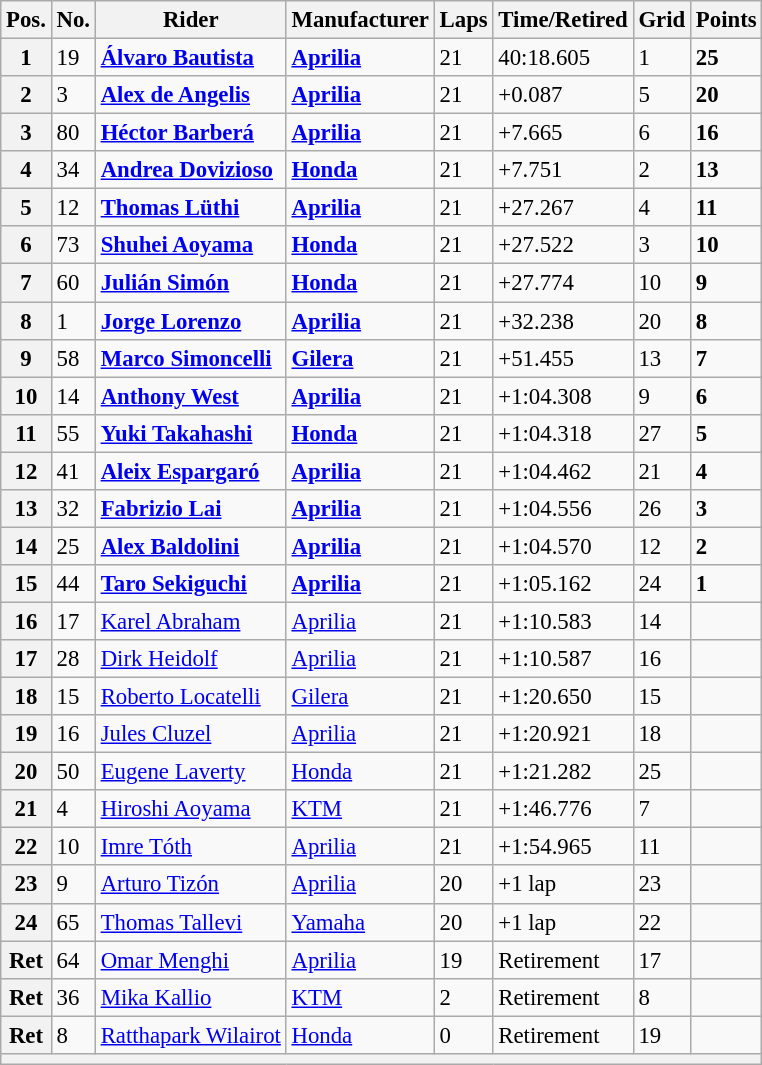<table class="wikitable" style="font-size: 95%;">
<tr>
<th>Pos.</th>
<th>No.</th>
<th>Rider</th>
<th>Manufacturer</th>
<th>Laps</th>
<th>Time/Retired</th>
<th>Grid</th>
<th>Points</th>
</tr>
<tr>
<th>1</th>
<td>19</td>
<td> <strong><a href='#'>Álvaro Bautista</a></strong></td>
<td><strong><a href='#'>Aprilia</a></strong></td>
<td>21</td>
<td>40:18.605</td>
<td>1</td>
<td><strong>25</strong></td>
</tr>
<tr>
<th>2</th>
<td>3</td>
<td> <strong><a href='#'>Alex de Angelis</a></strong></td>
<td><strong><a href='#'>Aprilia</a></strong></td>
<td>21</td>
<td>+0.087</td>
<td>5</td>
<td><strong>20</strong></td>
</tr>
<tr>
<th>3</th>
<td>80</td>
<td> <strong><a href='#'>Héctor Barberá</a></strong></td>
<td><strong><a href='#'>Aprilia</a></strong></td>
<td>21</td>
<td>+7.665</td>
<td>6</td>
<td><strong>16</strong></td>
</tr>
<tr>
<th>4</th>
<td>34</td>
<td> <strong><a href='#'>Andrea Dovizioso</a></strong></td>
<td><strong><a href='#'>Honda</a></strong></td>
<td>21</td>
<td>+7.751</td>
<td>2</td>
<td><strong>13</strong></td>
</tr>
<tr>
<th>5</th>
<td>12</td>
<td> <strong><a href='#'>Thomas Lüthi</a></strong></td>
<td><strong><a href='#'>Aprilia</a></strong></td>
<td>21</td>
<td>+27.267</td>
<td>4</td>
<td><strong>11</strong></td>
</tr>
<tr>
<th>6</th>
<td>73</td>
<td> <strong><a href='#'>Shuhei Aoyama</a></strong></td>
<td><strong><a href='#'>Honda</a></strong></td>
<td>21</td>
<td>+27.522</td>
<td>3</td>
<td><strong>10</strong></td>
</tr>
<tr>
<th>7</th>
<td>60</td>
<td> <strong><a href='#'>Julián Simón</a></strong></td>
<td><strong><a href='#'>Honda</a></strong></td>
<td>21</td>
<td>+27.774</td>
<td>10</td>
<td><strong>9</strong></td>
</tr>
<tr>
<th>8</th>
<td>1</td>
<td> <strong><a href='#'>Jorge Lorenzo</a></strong></td>
<td><strong><a href='#'>Aprilia</a></strong></td>
<td>21</td>
<td>+32.238</td>
<td>20</td>
<td><strong>8</strong></td>
</tr>
<tr>
<th>9</th>
<td>58</td>
<td> <strong><a href='#'>Marco Simoncelli</a></strong></td>
<td><strong><a href='#'>Gilera</a></strong></td>
<td>21</td>
<td>+51.455</td>
<td>13</td>
<td><strong>7</strong></td>
</tr>
<tr>
<th>10</th>
<td>14</td>
<td> <strong><a href='#'>Anthony West</a></strong></td>
<td><strong><a href='#'>Aprilia</a></strong></td>
<td>21</td>
<td>+1:04.308</td>
<td>9</td>
<td><strong>6</strong></td>
</tr>
<tr>
<th>11</th>
<td>55</td>
<td> <strong><a href='#'>Yuki Takahashi</a></strong></td>
<td><strong><a href='#'>Honda</a></strong></td>
<td>21</td>
<td>+1:04.318</td>
<td>27</td>
<td><strong>5</strong></td>
</tr>
<tr>
<th>12</th>
<td>41</td>
<td> <strong><a href='#'>Aleix Espargaró</a></strong></td>
<td><strong><a href='#'>Aprilia</a></strong></td>
<td>21</td>
<td>+1:04.462</td>
<td>21</td>
<td><strong>4</strong></td>
</tr>
<tr>
<th>13</th>
<td>32</td>
<td> <strong><a href='#'>Fabrizio Lai</a></strong></td>
<td><strong><a href='#'>Aprilia</a></strong></td>
<td>21</td>
<td>+1:04.556</td>
<td>26</td>
<td><strong>3</strong></td>
</tr>
<tr>
<th>14</th>
<td>25</td>
<td> <strong><a href='#'>Alex Baldolini</a></strong></td>
<td><strong><a href='#'>Aprilia</a></strong></td>
<td>21</td>
<td>+1:04.570</td>
<td>12</td>
<td><strong>2</strong></td>
</tr>
<tr>
<th>15</th>
<td>44</td>
<td> <strong><a href='#'>Taro Sekiguchi</a></strong></td>
<td><strong><a href='#'>Aprilia</a></strong></td>
<td>21</td>
<td>+1:05.162</td>
<td>24</td>
<td><strong>1</strong></td>
</tr>
<tr>
<th>16</th>
<td>17</td>
<td> <a href='#'>Karel Abraham</a></td>
<td><a href='#'>Aprilia</a></td>
<td>21</td>
<td>+1:10.583</td>
<td>14</td>
<td></td>
</tr>
<tr>
<th>17</th>
<td>28</td>
<td> <a href='#'>Dirk Heidolf</a></td>
<td><a href='#'>Aprilia</a></td>
<td>21</td>
<td>+1:10.587</td>
<td>16</td>
<td></td>
</tr>
<tr>
<th>18</th>
<td>15</td>
<td> <a href='#'>Roberto Locatelli</a></td>
<td><a href='#'>Gilera</a></td>
<td>21</td>
<td>+1:20.650</td>
<td>15</td>
<td></td>
</tr>
<tr>
<th>19</th>
<td>16</td>
<td> <a href='#'>Jules Cluzel</a></td>
<td><a href='#'>Aprilia</a></td>
<td>21</td>
<td>+1:20.921</td>
<td>18</td>
<td></td>
</tr>
<tr>
<th>20</th>
<td>50</td>
<td> <a href='#'>Eugene Laverty</a></td>
<td><a href='#'>Honda</a></td>
<td>21</td>
<td>+1:21.282</td>
<td>25</td>
<td></td>
</tr>
<tr>
<th>21</th>
<td>4</td>
<td> <a href='#'>Hiroshi Aoyama</a></td>
<td><a href='#'>KTM</a></td>
<td>21</td>
<td>+1:46.776</td>
<td>7</td>
<td></td>
</tr>
<tr>
<th>22</th>
<td>10</td>
<td> <a href='#'>Imre Tóth</a></td>
<td><a href='#'>Aprilia</a></td>
<td>21</td>
<td>+1:54.965</td>
<td>11</td>
<td></td>
</tr>
<tr>
<th>23</th>
<td>9</td>
<td> <a href='#'>Arturo Tizón</a></td>
<td><a href='#'>Aprilia</a></td>
<td>20</td>
<td>+1 lap</td>
<td>23</td>
<td></td>
</tr>
<tr>
<th>24</th>
<td>65</td>
<td> <a href='#'>Thomas Tallevi</a></td>
<td><a href='#'>Yamaha</a></td>
<td>20</td>
<td>+1 lap</td>
<td>22</td>
<td></td>
</tr>
<tr>
<th>Ret</th>
<td>64</td>
<td> <a href='#'>Omar Menghi</a></td>
<td><a href='#'>Aprilia</a></td>
<td>19</td>
<td>Retirement</td>
<td>17</td>
<td></td>
</tr>
<tr>
<th>Ret</th>
<td>36</td>
<td> <a href='#'>Mika Kallio</a></td>
<td><a href='#'>KTM</a></td>
<td>2</td>
<td>Retirement</td>
<td>8</td>
<td></td>
</tr>
<tr>
<th>Ret</th>
<td>8</td>
<td> <a href='#'>Ratthapark Wilairot</a></td>
<td><a href='#'>Honda</a></td>
<td>0</td>
<td>Retirement</td>
<td>19</td>
<td></td>
</tr>
<tr>
<th colspan=8></th>
</tr>
</table>
